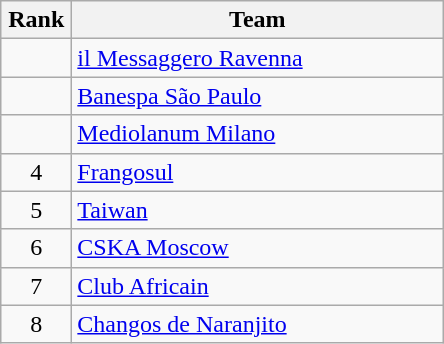<table class="wikitable" style="text-align:center;">
<tr>
<th width=40>Rank</th>
<th width=240>Team</th>
</tr>
<tr>
<td></td>
<td style="text-align:left;"> <a href='#'>il Messaggero Ravenna</a></td>
</tr>
<tr>
<td></td>
<td style="text-align:left;"> <a href='#'>Banespa São Paulo</a></td>
</tr>
<tr>
<td></td>
<td style="text-align:left;"> <a href='#'>Mediolanum Milano</a></td>
</tr>
<tr>
<td>4</td>
<td style="text-align:left;"> <a href='#'>Frangosul</a></td>
</tr>
<tr>
<td>5</td>
<td style="text-align:left;"> <a href='#'>Taiwan</a></td>
</tr>
<tr>
<td>6</td>
<td style="text-align:left;"> <a href='#'>CSKA Moscow</a></td>
</tr>
<tr>
<td>7</td>
<td style="text-align:left;"> <a href='#'>Club Africain</a></td>
</tr>
<tr>
<td>8</td>
<td style="text-align:left;"> <a href='#'>Changos de Naranjito</a></td>
</tr>
</table>
